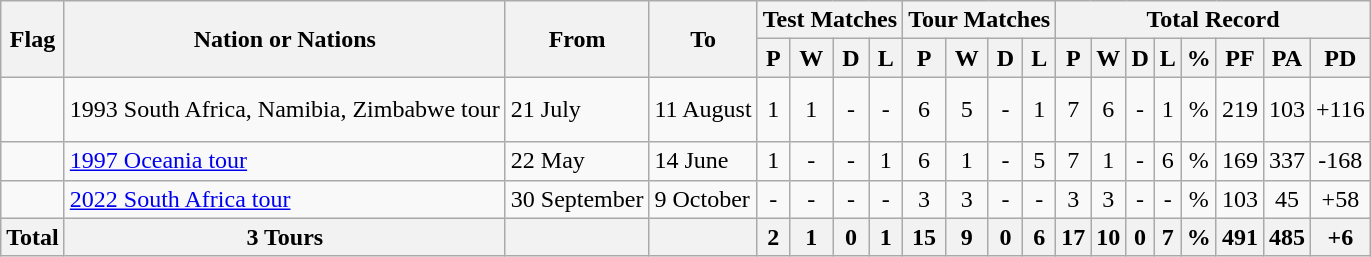<table class="wikitable" style="text-align: center">
<tr>
<th rowspan="2">Flag</th>
<th rowspan="2">Nation or Nations</th>
<th rowspan="2">From</th>
<th rowspan="2">To</th>
<th colspan="4">Test Matches</th>
<th colspan="4">Tour Matches</th>
<th colspan="8">Total Record</th>
</tr>
<tr>
<th>P</th>
<th>W</th>
<th>D</th>
<th>L</th>
<th>P</th>
<th>W</th>
<th>D</th>
<th>L</th>
<th>P</th>
<th>W</th>
<th>D</th>
<th>L</th>
<th>%</th>
<th>PF</th>
<th>PA</th>
<th>PD</th>
</tr>
<tr>
<td> <br>  <br> </td>
<td align=left>1993 South Africa, Namibia, Zimbabwe tour</td>
<td align=left>21 July</td>
<td align=left>11 August</td>
<td>1</td>
<td>1</td>
<td>-</td>
<td>-</td>
<td>6</td>
<td>5</td>
<td>-</td>
<td>1</td>
<td>7</td>
<td>6</td>
<td>-</td>
<td>1</td>
<td>%</td>
<td>219</td>
<td>103</td>
<td>+116</td>
</tr>
<tr>
<td> <br> </td>
<td align=left><a href='#'>1997 Oceania tour</a></td>
<td align=left>22 May</td>
<td align=left>14 June</td>
<td>1</td>
<td>-</td>
<td>-</td>
<td>1</td>
<td>6</td>
<td>1</td>
<td>-</td>
<td>5</td>
<td>7</td>
<td>1</td>
<td>-</td>
<td>6</td>
<td>%</td>
<td>169</td>
<td>337</td>
<td>-168</td>
</tr>
<tr>
<td></td>
<td align=left><a href='#'>2022 South Africa tour</a></td>
<td align=left>30 September</td>
<td align=left>9 October</td>
<td>-</td>
<td>-</td>
<td>-</td>
<td>-</td>
<td>3</td>
<td>3</td>
<td>-</td>
<td>-</td>
<td>3</td>
<td>3</td>
<td>-</td>
<td>-</td>
<td>%</td>
<td>103</td>
<td>45</td>
<td>+58</td>
</tr>
<tr class="sortbottom">
<th>Total</th>
<th>3 Tours</th>
<th></th>
<th></th>
<th>2</th>
<th>1</th>
<th>0</th>
<th>1</th>
<th>15</th>
<th>9</th>
<th>0</th>
<th>6</th>
<th>17</th>
<th>10</th>
<th>0</th>
<th>7</th>
<th>%</th>
<th>491</th>
<th>485</th>
<th>+6</th>
</tr>
</table>
